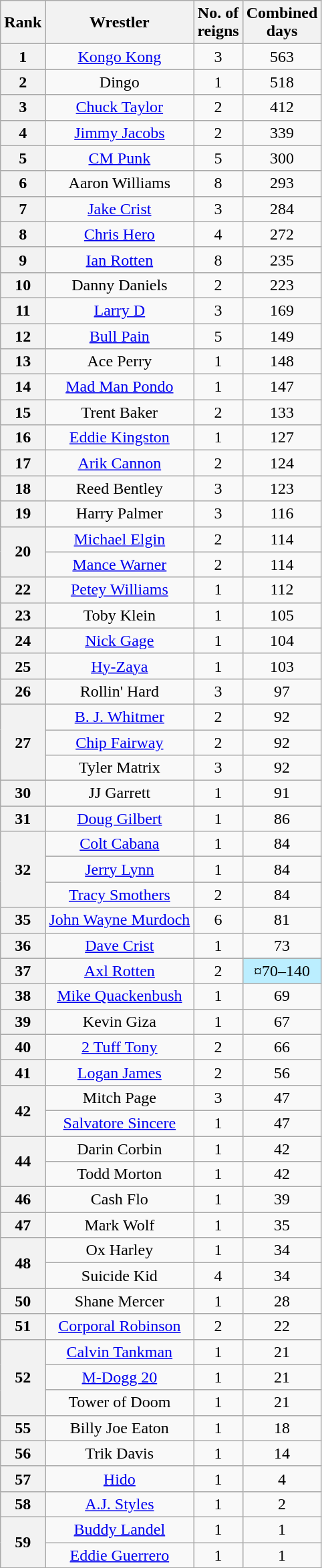<table class="wikitable sortable" style="text-align: center">
<tr>
<th>Rank</th>
<th>Wrestler</th>
<th>No. of<br>reigns</th>
<th>Combined<br>days</th>
</tr>
<tr>
<th>1</th>
<td><a href='#'>Kongo Kong</a></td>
<td>3</td>
<td>563</td>
</tr>
<tr>
<th>2</th>
<td>Dingo</td>
<td>1</td>
<td>518</td>
</tr>
<tr>
<th>3</th>
<td><a href='#'>Chuck Taylor</a></td>
<td>2</td>
<td>412</td>
</tr>
<tr>
<th>4</th>
<td><a href='#'>Jimmy Jacobs</a></td>
<td>2</td>
<td>339</td>
</tr>
<tr>
<th>5</th>
<td><a href='#'>CM Punk</a></td>
<td>5</td>
<td>300</td>
</tr>
<tr>
<th>6</th>
<td>Aaron Williams</td>
<td>8</td>
<td>293</td>
</tr>
<tr>
<th>7</th>
<td><a href='#'>Jake Crist</a></td>
<td>3</td>
<td>284</td>
</tr>
<tr>
<th>8</th>
<td><a href='#'>Chris Hero</a></td>
<td>4</td>
<td>272</td>
</tr>
<tr>
<th>9</th>
<td><a href='#'>Ian Rotten</a></td>
<td>8</td>
<td>235</td>
</tr>
<tr>
<th>10</th>
<td>Danny Daniels</td>
<td align=center>2</td>
<td align=center>223</td>
</tr>
<tr>
<th>11</th>
<td><a href='#'>Larry D</a></td>
<td>3</td>
<td>169</td>
</tr>
<tr>
<th>12</th>
<td><a href='#'>Bull Pain</a></td>
<td>5</td>
<td>149</td>
</tr>
<tr>
<th>13</th>
<td>Ace Perry</td>
<td>1</td>
<td>148</td>
</tr>
<tr>
<th>14</th>
<td><a href='#'>Mad Man Pondo</a></td>
<td>1</td>
<td>147</td>
</tr>
<tr>
<th>15</th>
<td>Trent Baker</td>
<td>2</td>
<td>133</td>
</tr>
<tr>
<th>16</th>
<td><a href='#'>Eddie Kingston</a></td>
<td>1</td>
<td>127</td>
</tr>
<tr>
<th>17</th>
<td><a href='#'>Arik Cannon</a></td>
<td>2</td>
<td>124</td>
</tr>
<tr>
<th>18</th>
<td>Reed Bentley</td>
<td>3</td>
<td>123</td>
</tr>
<tr>
<th>19</th>
<td>Harry Palmer</td>
<td>3</td>
<td>116</td>
</tr>
<tr>
<th rowspan=2>20</th>
<td><a href='#'>Michael Elgin</a></td>
<td>2</td>
<td>114</td>
</tr>
<tr>
<td><a href='#'>Mance Warner</a></td>
<td>2</td>
<td>114</td>
</tr>
<tr>
<th>22</th>
<td><a href='#'>Petey Williams</a></td>
<td>1</td>
<td>112</td>
</tr>
<tr>
<th>23</th>
<td>Toby Klein</td>
<td>1</td>
<td>105</td>
</tr>
<tr>
<th>24</th>
<td><a href='#'>Nick Gage</a></td>
<td>1</td>
<td>104</td>
</tr>
<tr>
<th>25</th>
<td><a href='#'>Hy-Zaya</a></td>
<td>1</td>
<td>103</td>
</tr>
<tr>
<th>26</th>
<td>Rollin' Hard</td>
<td>3</td>
<td>97</td>
</tr>
<tr>
<th rowspan=3>27</th>
<td><a href='#'>B. J. Whitmer</a></td>
<td>2</td>
<td>92</td>
</tr>
<tr>
<td><a href='#'>Chip Fairway</a></td>
<td>2</td>
<td>92</td>
</tr>
<tr>
<td>Tyler Matrix</td>
<td>3</td>
<td>92</td>
</tr>
<tr>
<th>30</th>
<td>JJ Garrett</td>
<td>1</td>
<td>91</td>
</tr>
<tr>
<th>31</th>
<td><a href='#'>Doug Gilbert</a></td>
<td>1</td>
<td>86</td>
</tr>
<tr>
<th rowspan=3>32</th>
<td><a href='#'>Colt Cabana</a></td>
<td>1</td>
<td>84</td>
</tr>
<tr>
<td><a href='#'>Jerry Lynn</a></td>
<td>1</td>
<td>84</td>
</tr>
<tr>
<td><a href='#'>Tracy Smothers</a></td>
<td>2</td>
<td>84</td>
</tr>
<tr>
<th>35</th>
<td><a href='#'>John Wayne Murdoch</a></td>
<td>6</td>
<td>81</td>
</tr>
<tr>
<th>36</th>
<td><a href='#'>Dave Crist</a></td>
<td>1</td>
<td>73</td>
</tr>
<tr>
<th>37</th>
<td><a href='#'>Axl Rotten</a></td>
<td>2</td>
<td style="background-color:#bbeeff">¤70–140</td>
</tr>
<tr>
<th>38</th>
<td><a href='#'>Mike Quackenbush</a></td>
<td>1</td>
<td>69</td>
</tr>
<tr>
<th>39</th>
<td>Kevin Giza</td>
<td>1</td>
<td>67</td>
</tr>
<tr>
<th>40</th>
<td><a href='#'>2 Tuff Tony</a></td>
<td>2</td>
<td>66</td>
</tr>
<tr>
<th>41</th>
<td><a href='#'>Logan James</a></td>
<td>2</td>
<td>56</td>
</tr>
<tr>
<th rowspan=2>42</th>
<td>Mitch Page</td>
<td>3</td>
<td>47</td>
</tr>
<tr>
<td><a href='#'>Salvatore Sincere</a></td>
<td>1</td>
<td>47</td>
</tr>
<tr>
<th rowspan=2>44</th>
<td>Darin Corbin</td>
<td>1</td>
<td>42</td>
</tr>
<tr>
<td>Todd Morton</td>
<td>1</td>
<td>42</td>
</tr>
<tr>
<th>46</th>
<td>Cash Flo</td>
<td>1</td>
<td>39</td>
</tr>
<tr>
<th>47</th>
<td>Mark Wolf</td>
<td>1</td>
<td>35</td>
</tr>
<tr>
<th rowspan=2>48</th>
<td>Ox Harley</td>
<td>1</td>
<td>34</td>
</tr>
<tr>
<td>Suicide Kid</td>
<td>4</td>
<td>34</td>
</tr>
<tr>
<th>50</th>
<td>Shane Mercer</td>
<td>1</td>
<td>28</td>
</tr>
<tr>
<th>51</th>
<td><a href='#'>Corporal Robinson</a></td>
<td>2</td>
<td>22</td>
</tr>
<tr>
<th rowspan=3>52</th>
<td><a href='#'>Calvin Tankman</a></td>
<td>1</td>
<td>21</td>
</tr>
<tr>
<td><a href='#'>M-Dogg 20</a></td>
<td>1</td>
<td>21</td>
</tr>
<tr>
<td>Tower of Doom</td>
<td>1</td>
<td>21</td>
</tr>
<tr>
<th>55</th>
<td>Billy Joe Eaton</td>
<td>1</td>
<td>18</td>
</tr>
<tr>
<th>56</th>
<td>Trik Davis</td>
<td>1</td>
<td>14</td>
</tr>
<tr>
<th>57</th>
<td><a href='#'>Hido</a></td>
<td>1</td>
<td>4</td>
</tr>
<tr>
<th>58</th>
<td><a href='#'>A.J. Styles</a></td>
<td>1</td>
<td>2</td>
</tr>
<tr>
<th rowspan=2>59</th>
<td><a href='#'>Buddy Landel</a></td>
<td>1</td>
<td>1</td>
</tr>
<tr>
<td><a href='#'>Eddie Guerrero</a></td>
<td>1</td>
<td>1</td>
</tr>
</table>
